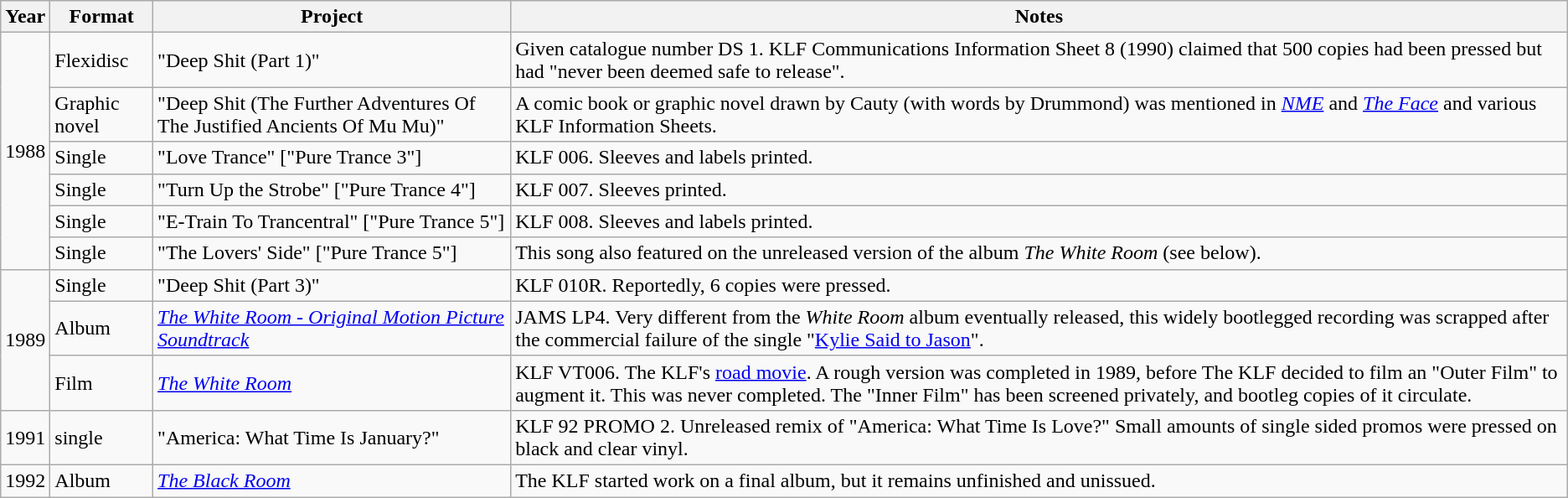<table class="wikitable">
<tr>
<th>Year</th>
<th>Format</th>
<th>Project</th>
<th>Notes</th>
</tr>
<tr>
<td rowspan="6">1988</td>
<td>Flexidisc</td>
<td>"Deep Shit (Part 1)"</td>
<td>Given catalogue number DS 1. KLF Communications Information Sheet 8 (1990) claimed that 500 copies had been pressed but had "never been deemed safe to release".</td>
</tr>
<tr>
<td>Graphic novel</td>
<td>"Deep Shit (The Further Adventures Of The Justified Ancients Of Mu Mu)"</td>
<td>A comic book or graphic novel drawn by Cauty (with words by Drummond) was mentioned in <em><a href='#'>NME</a></em> and <em><a href='#'>The Face</a></em> and various KLF Information Sheets.</td>
</tr>
<tr>
<td>Single</td>
<td>"Love Trance" ["Pure Trance 3"]</td>
<td>KLF 006. Sleeves and labels printed.</td>
</tr>
<tr>
<td>Single</td>
<td>"Turn Up the Strobe" ["Pure Trance 4"]</td>
<td>KLF 007. Sleeves printed.</td>
</tr>
<tr>
<td>Single</td>
<td>"E-Train To Trancentral" ["Pure Trance 5"]</td>
<td>KLF 008. Sleeves and labels printed.</td>
</tr>
<tr>
<td>Single</td>
<td>"The Lovers' Side" ["Pure Trance 5"]</td>
<td>This song also featured on the unreleased version of the album <em>The White Room</em> (see below).</td>
</tr>
<tr>
<td rowspan="3">1989</td>
<td>Single</td>
<td>"Deep Shit (Part 3)"</td>
<td>KLF 010R. Reportedly, 6 copies were pressed.</td>
</tr>
<tr>
<td>Album</td>
<td><em><a href='#'>The White Room - Original Motion Picture Soundtrack</a></em></td>
<td>JAMS LP4. Very different from the <em>White Room</em> album eventually released, this widely bootlegged recording was scrapped after the commercial failure of the single "<a href='#'>Kylie Said to Jason</a>".</td>
</tr>
<tr>
<td>Film</td>
<td><em><a href='#'>The White Room</a></em></td>
<td>KLF VT006. The KLF's <a href='#'>road movie</a>. A rough version was completed in 1989, before The KLF decided to film an "Outer Film" to augment it. This was never completed. The "Inner Film" has been screened privately, and bootleg copies of it circulate.</td>
</tr>
<tr>
<td>1991</td>
<td>single</td>
<td>"America: What Time Is January?"</td>
<td>KLF 92 PROMO 2. Unreleased remix of "America: What Time Is Love?" Small amounts of single sided promos were pressed on black and clear vinyl.</td>
</tr>
<tr>
<td>1992</td>
<td>Album</td>
<td><em><a href='#'>The Black Room</a></em></td>
<td>The KLF started work on a final album, but it remains unfinished and unissued.</td>
</tr>
</table>
